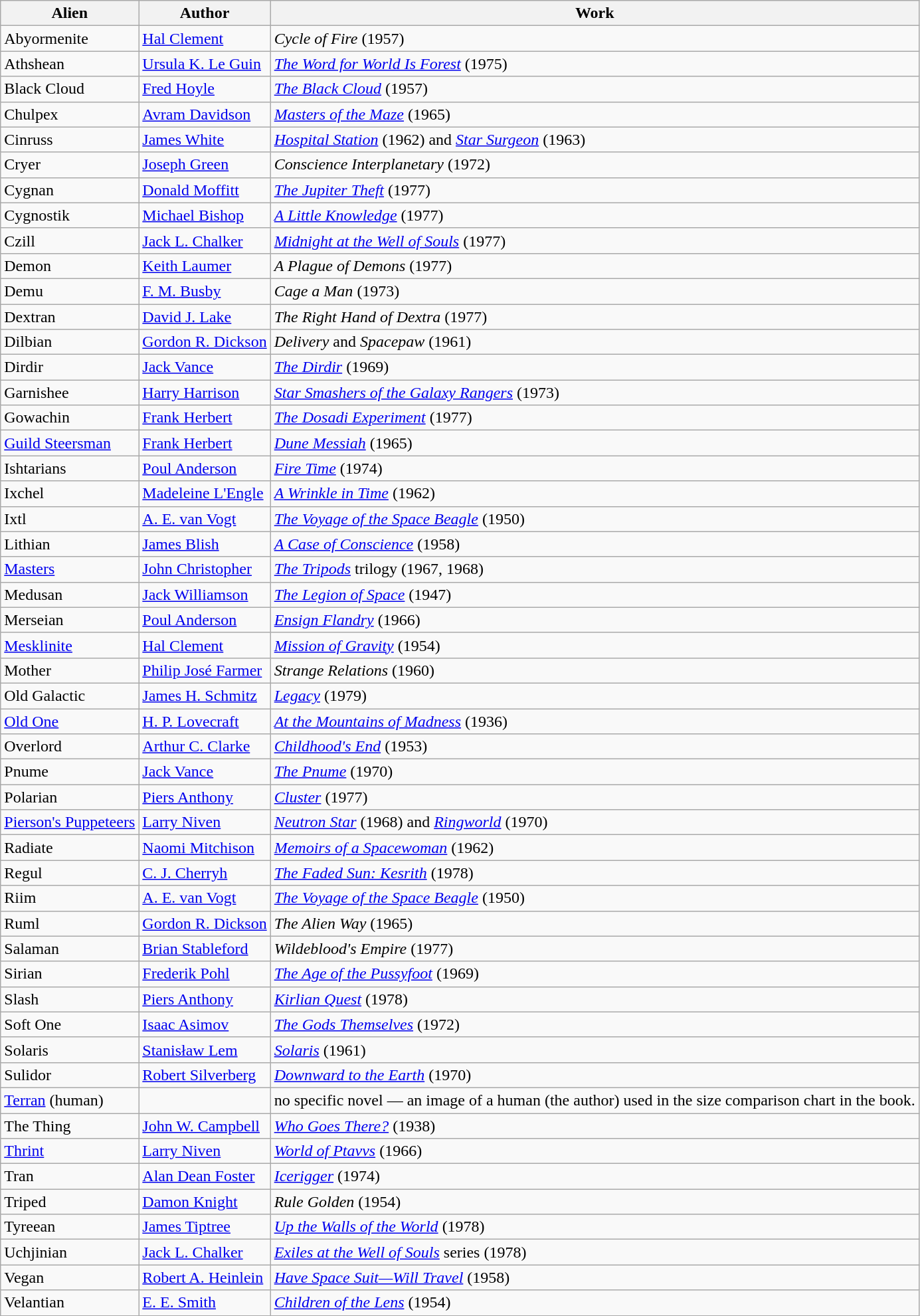<table class="wikitable sortable">
<tr>
<th>Alien</th>
<th>Author</th>
<th>Work</th>
</tr>
<tr>
<td>Abyormenite</td>
<td><a href='#'>Hal Clement</a></td>
<td><em>Cycle of Fire</em> (1957)</td>
</tr>
<tr>
<td>Athshean</td>
<td><a href='#'>Ursula K. Le Guin</a></td>
<td><em><a href='#'>The Word for World Is Forest</a></em> (1975)</td>
</tr>
<tr>
<td>Black Cloud</td>
<td><a href='#'>Fred Hoyle</a></td>
<td><em><a href='#'>The Black Cloud</a></em> (1957)</td>
</tr>
<tr>
<td>Chulpex</td>
<td><a href='#'>Avram Davidson</a></td>
<td><em><a href='#'>Masters of the Maze</a></em> (1965)</td>
</tr>
<tr>
<td>Cinruss</td>
<td><a href='#'>James White</a></td>
<td><em><a href='#'>Hospital Station</a></em> (1962) and <em><a href='#'>Star Surgeon</a></em> (1963)</td>
</tr>
<tr>
<td>Cryer</td>
<td><a href='#'>Joseph Green</a></td>
<td><em>Conscience Interplanetary</em> (1972)</td>
</tr>
<tr>
<td>Cygnan</td>
<td><a href='#'>Donald Moffitt</a></td>
<td><em><a href='#'>The Jupiter Theft</a></em> (1977)</td>
</tr>
<tr>
<td>Cygnostik</td>
<td><a href='#'>Michael Bishop</a></td>
<td><em><a href='#'>A Little Knowledge</a></em> (1977)</td>
</tr>
<tr>
<td>Czill</td>
<td><a href='#'>Jack L. Chalker</a></td>
<td><em><a href='#'>Midnight at the Well of Souls</a></em> (1977)</td>
</tr>
<tr>
<td>Demon</td>
<td><a href='#'>Keith Laumer</a></td>
<td><em>A Plague of Demons</em> (1977)</td>
</tr>
<tr>
<td>Demu</td>
<td><a href='#'>F. M. Busby</a></td>
<td><em>Cage a Man</em> (1973)</td>
</tr>
<tr>
<td>Dextran</td>
<td><a href='#'>David J. Lake</a></td>
<td><em>The Right Hand of Dextra</em> (1977)</td>
</tr>
<tr>
<td>Dilbian</td>
<td><a href='#'>Gordon R. Dickson</a></td>
<td><em> Delivery</em> and <em>Spacepaw</em> (1961)</td>
</tr>
<tr>
<td>Dirdir</td>
<td><a href='#'>Jack Vance</a></td>
<td><em><a href='#'>The Dirdir</a></em> (1969)</td>
</tr>
<tr>
<td>Garnishee</td>
<td><a href='#'>Harry Harrison</a></td>
<td><em><a href='#'>Star Smashers of the Galaxy Rangers</a></em> (1973)</td>
</tr>
<tr>
<td>Gowachin</td>
<td><a href='#'>Frank Herbert</a></td>
<td><em><a href='#'>The Dosadi Experiment</a></em> (1977)</td>
</tr>
<tr>
<td><a href='#'>Guild Steersman</a></td>
<td><a href='#'>Frank Herbert</a></td>
<td><em><a href='#'>Dune Messiah</a></em> (1965)</td>
</tr>
<tr>
<td>Ishtarians</td>
<td><a href='#'>Poul Anderson</a></td>
<td><em><a href='#'>Fire Time</a></em> (1974)</td>
</tr>
<tr>
<td>Ixchel</td>
<td><a href='#'>Madeleine L'Engle</a></td>
<td><em><a href='#'>A Wrinkle in Time</a></em> (1962)</td>
</tr>
<tr>
<td>Ixtl</td>
<td><a href='#'>A. E. van Vogt</a></td>
<td><em><a href='#'>The Voyage of the Space Beagle</a></em> (1950)</td>
</tr>
<tr>
<td>Lithian</td>
<td><a href='#'>James Blish</a></td>
<td><em><a href='#'>A Case of Conscience</a></em> (1958)</td>
</tr>
<tr>
<td><a href='#'>Masters</a></td>
<td><a href='#'>John Christopher</a></td>
<td><em><a href='#'>The Tripods</a></em> trilogy (1967, 1968)</td>
</tr>
<tr>
<td>Medusan</td>
<td><a href='#'>Jack Williamson</a></td>
<td><em><a href='#'>The Legion of Space</a></em> (1947)</td>
</tr>
<tr>
<td>Merseian</td>
<td><a href='#'>Poul Anderson</a></td>
<td><em><a href='#'>Ensign Flandry</a></em> (1966)</td>
</tr>
<tr>
<td><a href='#'>Mesklinite</a></td>
<td><a href='#'>Hal Clement</a></td>
<td><em><a href='#'>Mission of Gravity</a></em> (1954)</td>
</tr>
<tr>
<td>Mother</td>
<td><a href='#'>Philip José Farmer</a></td>
<td><em>Strange Relations</em> (1960)</td>
</tr>
<tr>
<td>Old Galactic</td>
<td><a href='#'>James H. Schmitz</a></td>
<td><em><a href='#'>Legacy</a></em> (1979)</td>
</tr>
<tr>
<td><a href='#'>Old One</a></td>
<td><a href='#'>H. P. Lovecraft</a></td>
<td><em><a href='#'>At the Mountains of Madness</a></em> (1936)</td>
</tr>
<tr>
<td>Overlord</td>
<td><a href='#'>Arthur C. Clarke</a></td>
<td><em><a href='#'>Childhood's End</a></em> (1953)</td>
</tr>
<tr>
<td>Pnume</td>
<td><a href='#'>Jack Vance</a></td>
<td><em><a href='#'>The Pnume</a></em> (1970)</td>
</tr>
<tr>
<td>Polarian</td>
<td><a href='#'>Piers Anthony</a></td>
<td><em><a href='#'>Cluster</a></em> (1977)</td>
</tr>
<tr>
<td><a href='#'>Pierson's Puppeteers</a></td>
<td><a href='#'>Larry Niven</a></td>
<td><em><a href='#'>Neutron Star</a></em> (1968) and <em><a href='#'>Ringworld</a></em> (1970)</td>
</tr>
<tr>
<td>Radiate</td>
<td><a href='#'>Naomi Mitchison</a></td>
<td><em><a href='#'>Memoirs of a Spacewoman</a></em> (1962)</td>
</tr>
<tr>
<td>Regul</td>
<td><a href='#'>C. J. Cherryh</a></td>
<td><em><a href='#'>The Faded Sun: Kesrith</a></em> (1978)</td>
</tr>
<tr>
<td>Riim</td>
<td><a href='#'>A. E. van Vogt</a></td>
<td><em><a href='#'>The Voyage of the Space Beagle</a></em> (1950)</td>
</tr>
<tr>
<td>Ruml</td>
<td><a href='#'>Gordon R. Dickson</a></td>
<td><em>The Alien Way</em> (1965)</td>
</tr>
<tr>
<td>Salaman</td>
<td><a href='#'>Brian Stableford</a></td>
<td><em>Wildeblood's Empire</em> (1977)</td>
</tr>
<tr>
<td>Sirian</td>
<td><a href='#'>Frederik Pohl</a></td>
<td><em><a href='#'>The Age of the Pussyfoot</a></em> (1969)</td>
</tr>
<tr>
<td>Slash</td>
<td><a href='#'>Piers Anthony</a></td>
<td><em><a href='#'>Kirlian Quest</a></em> (1978)</td>
</tr>
<tr>
<td>Soft One</td>
<td><a href='#'>Isaac Asimov</a></td>
<td><em><a href='#'>The Gods Themselves</a></em> (1972)</td>
</tr>
<tr>
<td>Solaris</td>
<td><a href='#'>Stanisław Lem</a></td>
<td><em><a href='#'>Solaris</a></em> (1961)</td>
</tr>
<tr>
<td>Sulidor</td>
<td><a href='#'>Robert Silverberg</a></td>
<td><em><a href='#'>Downward to the Earth</a></em> (1970)</td>
</tr>
<tr>
<td><a href='#'>Terran</a> (human)</td>
<td></td>
<td>no specific novel — an image of a human (the author) used in the size comparison chart in the book.</td>
</tr>
<tr>
<td>The Thing</td>
<td><a href='#'>John W. Campbell</a></td>
<td><em><a href='#'>Who Goes There?</a></em> (1938)</td>
</tr>
<tr>
<td><a href='#'>Thrint</a></td>
<td><a href='#'>Larry Niven</a></td>
<td><em><a href='#'>World of Ptavvs</a></em> (1966)</td>
</tr>
<tr>
<td>Tran</td>
<td><a href='#'>Alan Dean Foster</a></td>
<td><em><a href='#'>Icerigger</a></em> (1974)</td>
</tr>
<tr>
<td>Triped</td>
<td><a href='#'>Damon Knight</a></td>
<td><em>Rule Golden</em> (1954)</td>
</tr>
<tr>
<td>Tyreean</td>
<td><a href='#'>James Tiptree</a></td>
<td><em><a href='#'>Up the Walls of the World</a></em> (1978)</td>
</tr>
<tr>
<td>Uchjinian</td>
<td><a href='#'>Jack L. Chalker</a></td>
<td><em><a href='#'>Exiles at the Well of Souls</a></em> series  (1978)</td>
</tr>
<tr>
<td>Vegan</td>
<td><a href='#'>Robert A. Heinlein</a></td>
<td><em><a href='#'>Have Space Suit—Will Travel</a></em> (1958)</td>
</tr>
<tr>
<td>Velantian</td>
<td><a href='#'>E. E. Smith</a></td>
<td><em><a href='#'>Children of the Lens</a></em> (1954)</td>
</tr>
</table>
